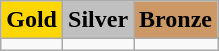<table class=wikitable>
<tr>
<td align=center bgcolor=gold> <strong>Gold</strong></td>
<td align=center bgcolor=silver> <strong>Silver</strong></td>
<td align=center bgcolor=cc9966> <strong>Bronze</strong></td>
</tr>
<tr>
<td valign=top></td>
<td valign=top></td>
<td valign=top></td>
</tr>
</table>
